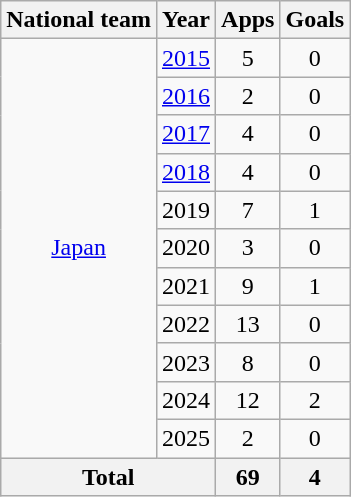<table class="wikitable" style="text-align: center;">
<tr>
<th>National team</th>
<th>Year</th>
<th>Apps</th>
<th>Goals</th>
</tr>
<tr>
<td rowspan="11"><a href='#'>Japan</a></td>
<td><a href='#'>2015</a></td>
<td>5</td>
<td>0</td>
</tr>
<tr>
<td><a href='#'>2016</a></td>
<td>2</td>
<td>0</td>
</tr>
<tr>
<td><a href='#'>2017</a></td>
<td>4</td>
<td>0</td>
</tr>
<tr>
<td><a href='#'>2018</a></td>
<td>4</td>
<td>0</td>
</tr>
<tr>
<td>2019</td>
<td>7</td>
<td>1</td>
</tr>
<tr>
<td>2020</td>
<td>3</td>
<td>0</td>
</tr>
<tr>
<td>2021</td>
<td>9</td>
<td>1</td>
</tr>
<tr>
<td>2022</td>
<td>13</td>
<td>0</td>
</tr>
<tr>
<td>2023</td>
<td>8</td>
<td>0</td>
</tr>
<tr>
<td>2024</td>
<td>12</td>
<td>2</td>
</tr>
<tr>
<td>2025</td>
<td>2</td>
<td>0</td>
</tr>
<tr>
<th colspan="2">Total</th>
<th>69</th>
<th>4</th>
</tr>
</table>
